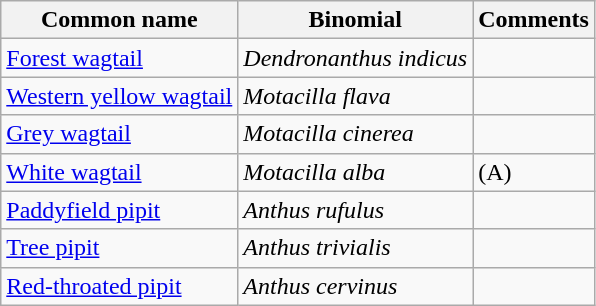<table class="wikitable">
<tr>
<th>Common name</th>
<th>Binomial</th>
<th>Comments</th>
</tr>
<tr>
<td><a href='#'>Forest wagtail</a></td>
<td><em>Dendronanthus indicus</em></td>
<td></td>
</tr>
<tr>
<td><a href='#'>Western yellow wagtail</a></td>
<td><em>Motacilla flava</em></td>
<td></td>
</tr>
<tr>
<td><a href='#'>Grey wagtail</a></td>
<td><em>Motacilla cinerea</em></td>
<td></td>
</tr>
<tr>
<td><a href='#'>White wagtail</a></td>
<td><em>Motacilla alba</em></td>
<td>(A)</td>
</tr>
<tr>
<td><a href='#'>Paddyfield pipit</a></td>
<td><em>Anthus rufulus</em></td>
<td></td>
</tr>
<tr>
<td><a href='#'>Tree pipit</a></td>
<td><em>Anthus trivialis</em></td>
<td></td>
</tr>
<tr>
<td><a href='#'>Red-throated pipit</a></td>
<td><em>Anthus cervinus</em></td>
</tr>
</table>
